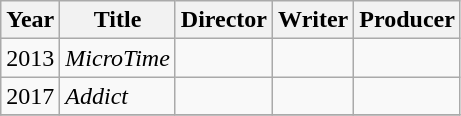<table class="wikitable">
<tr>
<th>Year</th>
<th>Title</th>
<th>Director</th>
<th>Writer</th>
<th>Producer</th>
</tr>
<tr>
<td>2013</td>
<td><em>MicroTime</em></td>
<td></td>
<td></td>
<td></td>
</tr>
<tr>
<td>2017</td>
<td><em>Addict</em></td>
<td></td>
<td></td>
<td></td>
</tr>
<tr>
</tr>
</table>
